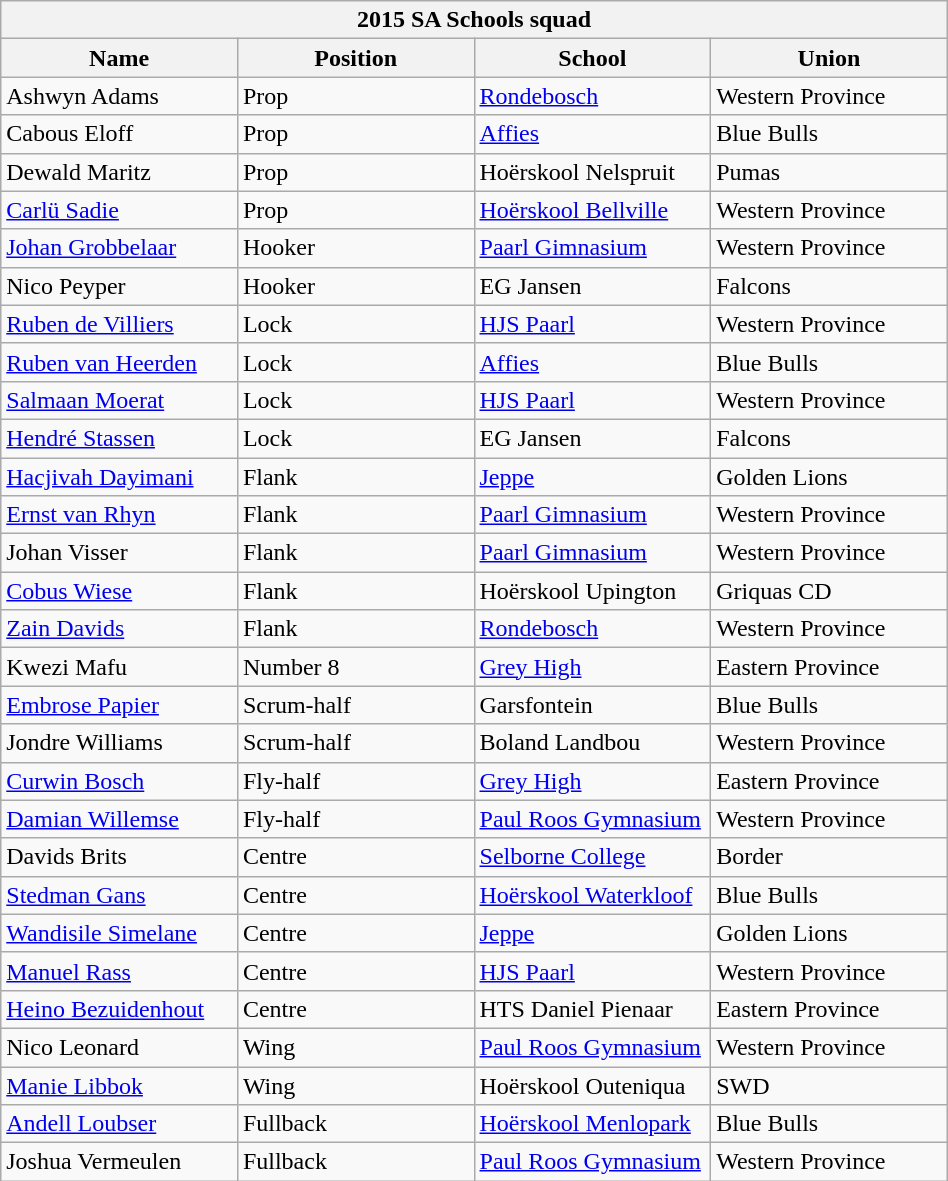<table class="wikitable" style="text-align:left; width:50%">
<tr>
<th colspan="100%">2015 SA Schools squad</th>
</tr>
<tr>
<th style="width:25%;">Name</th>
<th style="width:25%;">Position</th>
<th style="width:25%;">School</th>
<th style="width:25%;">Union</th>
</tr>
<tr>
<td>Ashwyn Adams</td>
<td>Prop</td>
<td><a href='#'>Rondebosch</a></td>
<td>Western Province</td>
</tr>
<tr>
<td>Cabous Eloff</td>
<td>Prop</td>
<td><a href='#'>Affies</a></td>
<td>Blue Bulls</td>
</tr>
<tr>
<td>Dewald Maritz</td>
<td>Prop</td>
<td>Hoërskool Nelspruit</td>
<td>Pumas</td>
</tr>
<tr>
<td><a href='#'>Carlü Sadie</a></td>
<td>Prop</td>
<td><a href='#'>Hoërskool Bellville</a></td>
<td>Western Province</td>
</tr>
<tr>
<td><a href='#'>Johan Grobbelaar</a></td>
<td>Hooker</td>
<td><a href='#'>Paarl Gimnasium</a></td>
<td>Western Province</td>
</tr>
<tr>
<td>Nico Peyper</td>
<td>Hooker</td>
<td>EG Jansen</td>
<td>Falcons</td>
</tr>
<tr>
<td><a href='#'>Ruben de Villiers</a></td>
<td>Lock</td>
<td><a href='#'>HJS Paarl</a></td>
<td>Western Province</td>
</tr>
<tr>
<td><a href='#'>Ruben van Heerden</a></td>
<td>Lock</td>
<td><a href='#'>Affies</a></td>
<td>Blue Bulls</td>
</tr>
<tr>
<td><a href='#'>Salmaan Moerat</a></td>
<td>Lock</td>
<td><a href='#'>HJS Paarl</a></td>
<td>Western Province</td>
</tr>
<tr>
<td><a href='#'>Hendré Stassen</a></td>
<td>Lock</td>
<td>EG Jansen</td>
<td>Falcons</td>
</tr>
<tr>
<td><a href='#'>Hacjivah Dayimani</a></td>
<td>Flank</td>
<td><a href='#'>Jeppe</a></td>
<td>Golden Lions</td>
</tr>
<tr>
<td><a href='#'>Ernst van Rhyn</a></td>
<td>Flank</td>
<td><a href='#'>Paarl Gimnasium</a></td>
<td>Western Province</td>
</tr>
<tr>
<td>Johan Visser</td>
<td>Flank</td>
<td><a href='#'>Paarl Gimnasium</a></td>
<td>Western Province</td>
</tr>
<tr>
<td><a href='#'>Cobus Wiese</a></td>
<td>Flank</td>
<td>Hoërskool Upington</td>
<td>Griquas CD</td>
</tr>
<tr>
<td><a href='#'>Zain Davids</a></td>
<td>Flank</td>
<td><a href='#'>Rondebosch</a></td>
<td>Western Province</td>
</tr>
<tr>
<td>Kwezi Mafu</td>
<td>Number 8</td>
<td><a href='#'>Grey High</a></td>
<td>Eastern Province</td>
</tr>
<tr>
<td><a href='#'>Embrose Papier</a></td>
<td>Scrum-half</td>
<td>Garsfontein</td>
<td>Blue Bulls</td>
</tr>
<tr>
<td>Jondre Williams</td>
<td>Scrum-half</td>
<td>Boland Landbou</td>
<td>Western Province</td>
</tr>
<tr>
<td><a href='#'>Curwin Bosch</a></td>
<td>Fly-half</td>
<td><a href='#'>Grey High</a></td>
<td>Eastern Province</td>
</tr>
<tr>
<td><a href='#'>Damian Willemse</a></td>
<td>Fly-half</td>
<td><a href='#'>Paul Roos Gymnasium</a></td>
<td>Western Province</td>
</tr>
<tr>
<td>Davids Brits</td>
<td>Centre</td>
<td><a href='#'>Selborne College</a></td>
<td>Border</td>
</tr>
<tr>
<td><a href='#'>Stedman Gans</a></td>
<td>Centre</td>
<td><a href='#'>Hoërskool Waterkloof</a></td>
<td>Blue Bulls</td>
</tr>
<tr>
<td><a href='#'>Wandisile Simelane</a></td>
<td>Centre</td>
<td><a href='#'>Jeppe</a></td>
<td>Golden Lions</td>
</tr>
<tr>
<td><a href='#'>Manuel Rass</a></td>
<td>Centre</td>
<td><a href='#'>HJS Paarl</a></td>
<td>Western Province</td>
</tr>
<tr>
<td><a href='#'>Heino Bezuidenhout</a></td>
<td>Centre</td>
<td>HTS Daniel Pienaar</td>
<td>Eastern Province</td>
</tr>
<tr>
<td>Nico Leonard</td>
<td>Wing</td>
<td><a href='#'>Paul Roos Gymnasium</a></td>
<td>Western Province</td>
</tr>
<tr>
<td><a href='#'>Manie Libbok</a></td>
<td>Wing</td>
<td>Hoërskool Outeniqua</td>
<td>SWD</td>
</tr>
<tr>
<td><a href='#'>Andell Loubser</a></td>
<td>Fullback</td>
<td><a href='#'>Hoërskool Menlopark</a></td>
<td>Blue Bulls</td>
</tr>
<tr>
<td>Joshua Vermeulen</td>
<td>Fullback</td>
<td><a href='#'>Paul Roos Gymnasium</a></td>
<td>Western Province</td>
</tr>
</table>
